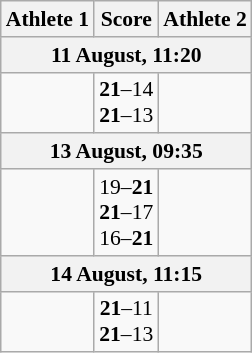<table class="wikitable" style="text-align: center; font-size:90% ">
<tr>
<th align="right">Athlete 1</th>
<th>Score</th>
<th align="left">Athlete 2</th>
</tr>
<tr>
<th colspan=3>11 August, 11:20</th>
</tr>
<tr>
<td align=right><strong></strong></td>
<td align=center><strong>21</strong>–14<br><strong>21</strong>–13</td>
<td align=left></td>
</tr>
<tr>
<th colspan=3>13 August, 09:35</th>
</tr>
<tr>
<td align=right></td>
<td align=center>19–<strong>21</strong><br><strong>21</strong>–17<br>16–<strong>21</strong></td>
<td align=left><strong></strong></td>
</tr>
<tr>
<th colspan=3>14 August, 11:15</th>
</tr>
<tr>
<td align=right><strong></strong></td>
<td align=center><strong>21</strong>–11<br><strong>21</strong>–13</td>
<td align=left></td>
</tr>
</table>
